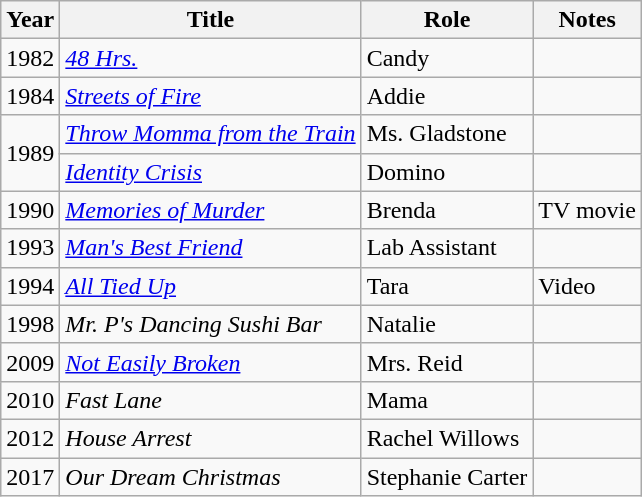<table class="wikitable sortable">
<tr>
<th>Year</th>
<th>Title</th>
<th>Role</th>
<th class="unsortable">Notes</th>
</tr>
<tr>
<td>1982</td>
<td><em><a href='#'>48 Hrs.</a></em></td>
<td>Candy</td>
<td></td>
</tr>
<tr>
<td>1984</td>
<td><em><a href='#'>Streets of Fire</a></em></td>
<td>Addie</td>
<td></td>
</tr>
<tr>
<td rowspan="2">1989</td>
<td><em><a href='#'>Throw Momma from the Train</a></em></td>
<td>Ms. Gladstone</td>
<td></td>
</tr>
<tr>
<td><em><a href='#'>Identity Crisis</a></em></td>
<td>Domino</td>
<td></td>
</tr>
<tr>
<td>1990</td>
<td><em><a href='#'>Memories of Murder</a></em></td>
<td>Brenda</td>
<td>TV movie</td>
</tr>
<tr>
<td>1993</td>
<td><em><a href='#'>Man's Best Friend</a></em></td>
<td>Lab Assistant</td>
<td></td>
</tr>
<tr>
<td>1994</td>
<td><em><a href='#'>All Tied Up</a></em></td>
<td>Tara</td>
<td>Video</td>
</tr>
<tr>
<td>1998</td>
<td><em>Mr. P's Dancing Sushi Bar</em></td>
<td>Natalie</td>
<td></td>
</tr>
<tr>
<td>2009</td>
<td><em><a href='#'>Not Easily Broken</a></em></td>
<td>Mrs. Reid</td>
<td></td>
</tr>
<tr>
<td>2010</td>
<td><em>Fast Lane</em></td>
<td>Mama</td>
<td></td>
</tr>
<tr>
<td>2012</td>
<td><em>House Arrest</em></td>
<td>Rachel Willows</td>
<td></td>
</tr>
<tr>
<td>2017</td>
<td><em>Our Dream Christmas</em></td>
<td>Stephanie Carter</td>
<td></td>
</tr>
</table>
